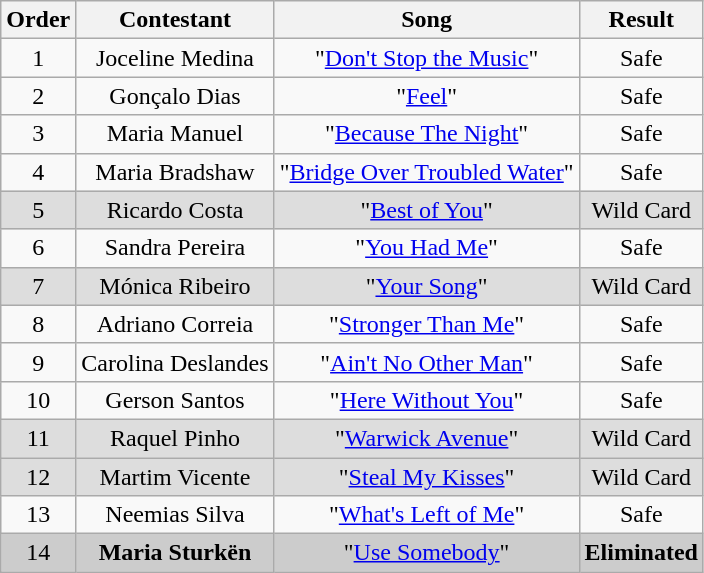<table class="wikitable plainrowheaders" style="text-align:center;">
<tr>
<th>Order</th>
<th>Contestant</th>
<th>Song</th>
<th>Result</th>
</tr>
<tr>
<td>1</td>
<td>Joceline Medina</td>
<td>"<a href='#'>Don't Stop the Music</a>"</td>
<td>Safe</td>
</tr>
<tr>
<td>2</td>
<td>Gonçalo Dias</td>
<td>"<a href='#'>Feel</a>"</td>
<td>Safe</td>
</tr>
<tr>
<td>3</td>
<td>Maria Manuel</td>
<td>"<a href='#'>Because The Night</a>"</td>
<td>Safe</td>
</tr>
<tr>
<td>4</td>
<td>Maria Bradshaw</td>
<td>"<a href='#'>Bridge Over Troubled Water</a>"</td>
<td>Safe</td>
</tr>
<tr style="background:#ddd;">
<td>5</td>
<td>Ricardo Costa</td>
<td>"<a href='#'>Best of You</a>"</td>
<td>Wild Card</td>
</tr>
<tr>
<td>6</td>
<td>Sandra Pereira</td>
<td>"<a href='#'>You Had Me</a>"</td>
<td>Safe</td>
</tr>
<tr style="background:#ddd;">
<td>7</td>
<td>Mónica Ribeiro</td>
<td>"<a href='#'>Your Song</a>"</td>
<td>Wild Card</td>
</tr>
<tr>
<td>8</td>
<td>Adriano Correia</td>
<td>"<a href='#'>Stronger Than Me</a>"</td>
<td>Safe</td>
</tr>
<tr>
<td>9</td>
<td>Carolina Deslandes</td>
<td>"<a href='#'>Ain't No Other Man</a>"</td>
<td>Safe</td>
</tr>
<tr>
<td>10</td>
<td>Gerson Santos</td>
<td>"<a href='#'>Here Without You</a>"</td>
<td>Safe</td>
</tr>
<tr style="background:#ddd;">
<td>11</td>
<td>Raquel Pinho</td>
<td>"<a href='#'>Warwick Avenue</a>"</td>
<td>Wild Card</td>
</tr>
<tr style="background:#ddd;">
<td>12</td>
<td>Martim Vicente</td>
<td>"<a href='#'>Steal My Kisses</a>"</td>
<td>Wild Card</td>
</tr>
<tr>
<td>13</td>
<td>Neemias Silva</td>
<td>"<a href='#'>What's Left of Me</a>"</td>
<td>Safe</td>
</tr>
<tr style="background:#ccc;">
<td>14</td>
<td><strong>Maria Sturkën</strong></td>
<td>"<a href='#'>Use Somebody</a>"</td>
<td><strong>Eliminated</strong></td>
</tr>
</table>
